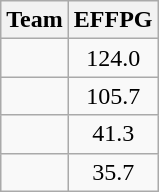<table class=wikitable>
<tr>
<th>Team</th>
<th>EFFPG</th>
</tr>
<tr>
<td></td>
<td align=center>124.0</td>
</tr>
<tr>
<td></td>
<td align=center>105.7</td>
</tr>
<tr>
<td></td>
<td align=center>41.3</td>
</tr>
<tr>
<td></td>
<td align=center>35.7</td>
</tr>
</table>
